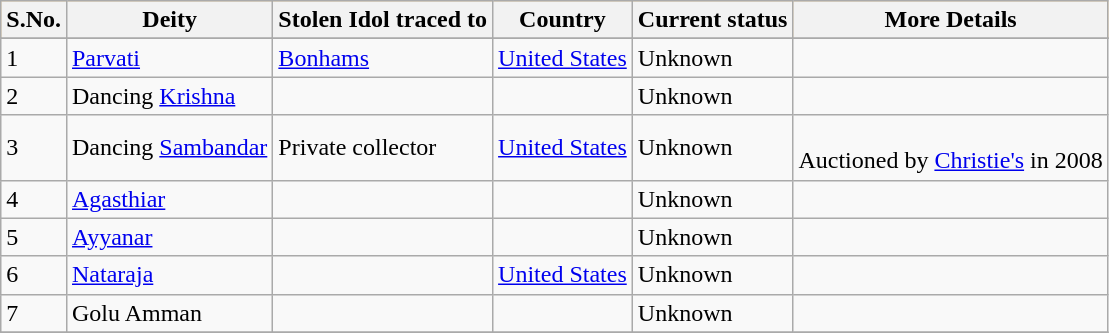<table class="wikitable" sortable>
<tr style="background:#FFC569">
<th scope="col">S.No.</th>
<th scope="col">Deity</th>
<th scope="col">Stolen Idol traced to</th>
<th scope="col">Country</th>
<th scope="col">Current status</th>
<th scope="col">More Details</th>
</tr>
<tr align="center">
</tr>
<tr style="background:#ffe;">
</tr>
<tr>
<td>1</td>
<td><a href='#'>Parvati</a></td>
<td><a href='#'>Bonhams</a></td>
<td><a href='#'>United States</a></td>
<td>Unknown</td>
<td></td>
</tr>
<tr>
<td>2</td>
<td>Dancing <a href='#'>Krishna</a></td>
<td></td>
<td></td>
<td>Unknown</td>
<td></td>
</tr>
<tr>
<td>3</td>
<td>Dancing <a href='#'>Sambandar</a></td>
<td>Private collector</td>
<td><a href='#'>United States</a></td>
<td>Unknown</td>
<td><br>Auctioned by <a href='#'>Christie's</a> in 2008</td>
</tr>
<tr>
<td>4</td>
<td><a href='#'>Agasthiar</a></td>
<td></td>
<td></td>
<td>Unknown</td>
<td></td>
</tr>
<tr>
<td>5</td>
<td><a href='#'>Ayyanar</a></td>
<td></td>
<td></td>
<td>Unknown</td>
<td></td>
</tr>
<tr>
<td>6</td>
<td><a href='#'>Nataraja</a></td>
<td></td>
<td><a href='#'>United States</a></td>
<td>Unknown</td>
<td></td>
</tr>
<tr>
<td>7</td>
<td>Golu Amman</td>
<td></td>
<td></td>
<td>Unknown</td>
<td></td>
</tr>
<tr>
</tr>
</table>
